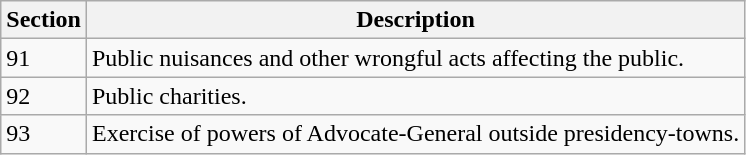<table class="wikitable">
<tr>
<th>Section</th>
<th>Description</th>
</tr>
<tr>
<td>91</td>
<td>Public nuisances and other wrongful acts affecting the public.</td>
</tr>
<tr>
<td>92</td>
<td>Public charities.</td>
</tr>
<tr>
<td>93</td>
<td>Exercise of powers of Advocate-General outside presidency-towns.</td>
</tr>
</table>
